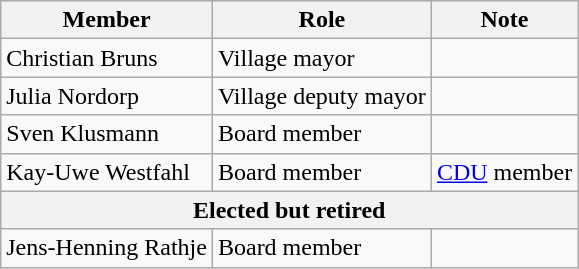<table class="wikitable">
<tr>
<th>Member</th>
<th>Role</th>
<th>Note</th>
</tr>
<tr>
<td>Christian Bruns</td>
<td>Village mayor</td>
<td></td>
</tr>
<tr>
<td>Julia Nordorp</td>
<td>Village deputy mayor</td>
<td></td>
</tr>
<tr>
<td>Sven Klusmann</td>
<td>Board member</td>
<td></td>
</tr>
<tr>
<td>Kay-Uwe Westfahl</td>
<td>Board member</td>
<td><a href='#'>CDU</a> member</td>
</tr>
<tr>
<th colspan="3">Elected but retired</th>
</tr>
<tr>
<td>Jens-Henning Rathje</td>
<td>Board member</td>
<td></td>
</tr>
</table>
